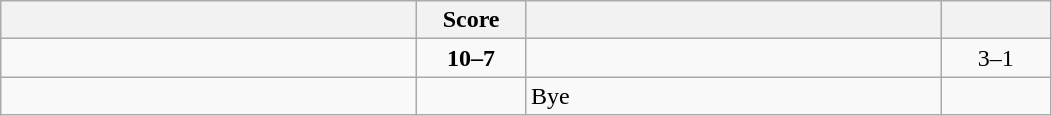<table class="wikitable" style="text-align: center; ">
<tr>
<th align="right" width="270"></th>
<th width="65">Score</th>
<th align="left" width="270"></th>
<th width="65"></th>
</tr>
<tr>
<td align="left"><strong></strong></td>
<td><strong>10–7</strong></td>
<td align="left"></td>
<td>3–1 <strong></strong></td>
</tr>
<tr>
<td align="left"><strong></strong></td>
<td></td>
<td style="text-align:left;">Bye</td>
</tr>
</table>
